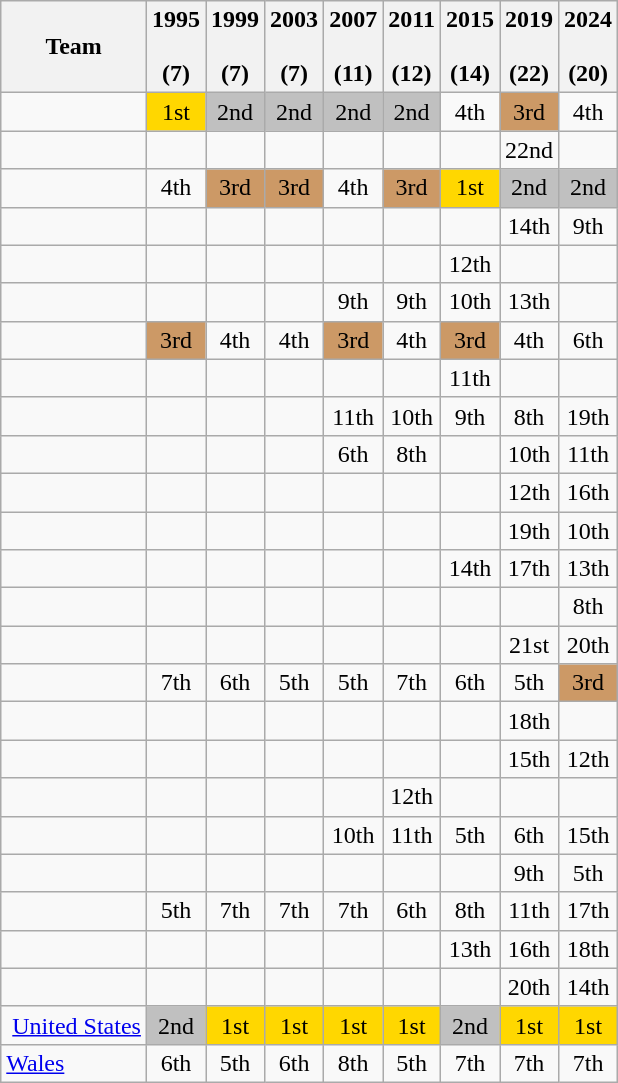<table class="wikitable"  style="text-align:center;">
<tr>
<th>Team</th>
<th>1995<br><br>(7)</th>
<th>1999<br><br>(7)</th>
<th>2003<br><br>(7)</th>
<th>2007<br><br>(11)</th>
<th>2011<br><br>(12)</th>
<th>2015<br><br>(14)</th>
<th>2019<br><br>(22)</th>
<th>2024<br><br>(20)</th>
</tr>
<tr>
<td align="left"></td>
<td bgcolor="gold">1st</td>
<td bgcolor="silver">2nd</td>
<td bgcolor="silver">2nd</td>
<td bgcolor="silver">2nd</td>
<td bgcolor="silver">2nd</td>
<td>4th</td>
<td bgcolor="#cc9966">3rd</td>
<td>4th</td>
</tr>
<tr>
<td align="left"></td>
<td></td>
<td></td>
<td></td>
<td></td>
<td></td>
<td></td>
<td>22nd</td>
<td></td>
</tr>
<tr>
<td align="left"></td>
<td>4th</td>
<td bgcolor="#cc9966">3rd</td>
<td bgcolor="#cc9966">3rd</td>
<td>4th</td>
<td bgcolor="#cc9966">3rd</td>
<td bgcolor="gold">1st</td>
<td bgcolor="silver">2nd</td>
<td bgcolor="silver">2nd</td>
</tr>
<tr>
<td align="left"></td>
<td></td>
<td></td>
<td></td>
<td></td>
<td></td>
<td></td>
<td>14th</td>
<td>9th</td>
</tr>
<tr>
<td align="left"></td>
<td></td>
<td></td>
<td></td>
<td></td>
<td></td>
<td>12th</td>
<td></td>
<td></td>
</tr>
<tr>
<td></td>
<td></td>
<td></td>
<td></td>
<td>9th</td>
<td>9th</td>
<td>10th</td>
<td>13th</td>
<td></td>
</tr>
<tr>
<td align="left"></td>
<td bgcolor="#cc9966">3rd</td>
<td>4th</td>
<td>4th</td>
<td bgcolor="#cc9966">3rd</td>
<td>4th</td>
<td bgcolor="#cc9966">3rd</td>
<td>4th</td>
<td>6th</td>
</tr>
<tr>
<td align="left"></td>
<td></td>
<td></td>
<td></td>
<td></td>
<td></td>
<td>11th</td>
<td></td>
<td></td>
</tr>
<tr>
<td align="left"></td>
<td></td>
<td></td>
<td></td>
<td>11th</td>
<td>10th</td>
<td>9th</td>
<td>8th</td>
<td>19th</td>
</tr>
<tr>
<td align="left"></td>
<td></td>
<td></td>
<td></td>
<td>6th</td>
<td>8th</td>
<td></td>
<td>10th</td>
<td>11th</td>
</tr>
<tr>
<td align="left"></td>
<td></td>
<td></td>
<td></td>
<td></td>
<td></td>
<td></td>
<td>12th</td>
<td>16th</td>
</tr>
<tr>
<td align="left"></td>
<td></td>
<td></td>
<td></td>
<td></td>
<td></td>
<td></td>
<td>19th</td>
<td>10th</td>
</tr>
<tr>
<td align="left"></td>
<td></td>
<td></td>
<td></td>
<td></td>
<td></td>
<td>14th</td>
<td>17th</td>
<td>13th</td>
</tr>
<tr>
<td align="left"></td>
<td></td>
<td></td>
<td></td>
<td></td>
<td></td>
<td></td>
<td></td>
<td>8th</td>
</tr>
<tr>
<td align="left"></td>
<td></td>
<td></td>
<td></td>
<td></td>
<td></td>
<td></td>
<td>21st</td>
<td>20th</td>
</tr>
<tr>
<td align="left"></td>
<td>7th</td>
<td>6th</td>
<td>5th</td>
<td>5th</td>
<td>7th</td>
<td>6th</td>
<td>5th</td>
<td bgcolor="#cc9966">3rd</td>
</tr>
<tr>
<td align="left"></td>
<td></td>
<td></td>
<td></td>
<td></td>
<td></td>
<td></td>
<td>18th</td>
<td></td>
</tr>
<tr>
<td align="left"></td>
<td></td>
<td></td>
<td></td>
<td></td>
<td></td>
<td></td>
<td>15th</td>
<td>12th</td>
</tr>
<tr>
<td align="left"></td>
<td></td>
<td></td>
<td></td>
<td></td>
<td>12th</td>
<td></td>
<td></td>
<td></td>
</tr>
<tr>
<td align="left"></td>
<td></td>
<td></td>
<td></td>
<td>10th</td>
<td>11th</td>
<td>5th</td>
<td>6th</td>
<td>15th</td>
</tr>
<tr>
<td align="left"></td>
<td></td>
<td></td>
<td></td>
<td></td>
<td></td>
<td></td>
<td>9th</td>
<td>5th</td>
</tr>
<tr>
<td align="left"></td>
<td>5th</td>
<td>7th</td>
<td>7th</td>
<td>7th</td>
<td>6th</td>
<td>8th</td>
<td>11th</td>
<td>17th</td>
</tr>
<tr>
<td align="left"></td>
<td></td>
<td></td>
<td></td>
<td></td>
<td></td>
<td>13th</td>
<td>16th</td>
<td>18th</td>
</tr>
<tr>
<td align="left"></td>
<td></td>
<td></td>
<td></td>
<td></td>
<td></td>
<td></td>
<td>20th</td>
<td>14th</td>
</tr>
<tr>
<td align="left"> <a href='#'>United States</a></td>
<td bgcolor="silver">2nd</td>
<td bgcolor="gold">1st</td>
<td bgcolor="gold">1st</td>
<td bgcolor="gold">1st</td>
<td bgcolor="gold">1st</td>
<td bgcolor="silver">2nd</td>
<td bgcolor="gold">1st</td>
<td bgcolor="gold">1st</td>
</tr>
<tr>
<td align="left"> <a href='#'>Wales</a></td>
<td>6th</td>
<td>5th</td>
<td>6th</td>
<td>8th</td>
<td>5th</td>
<td>7th</td>
<td>7th</td>
<td>7th</td>
</tr>
</table>
